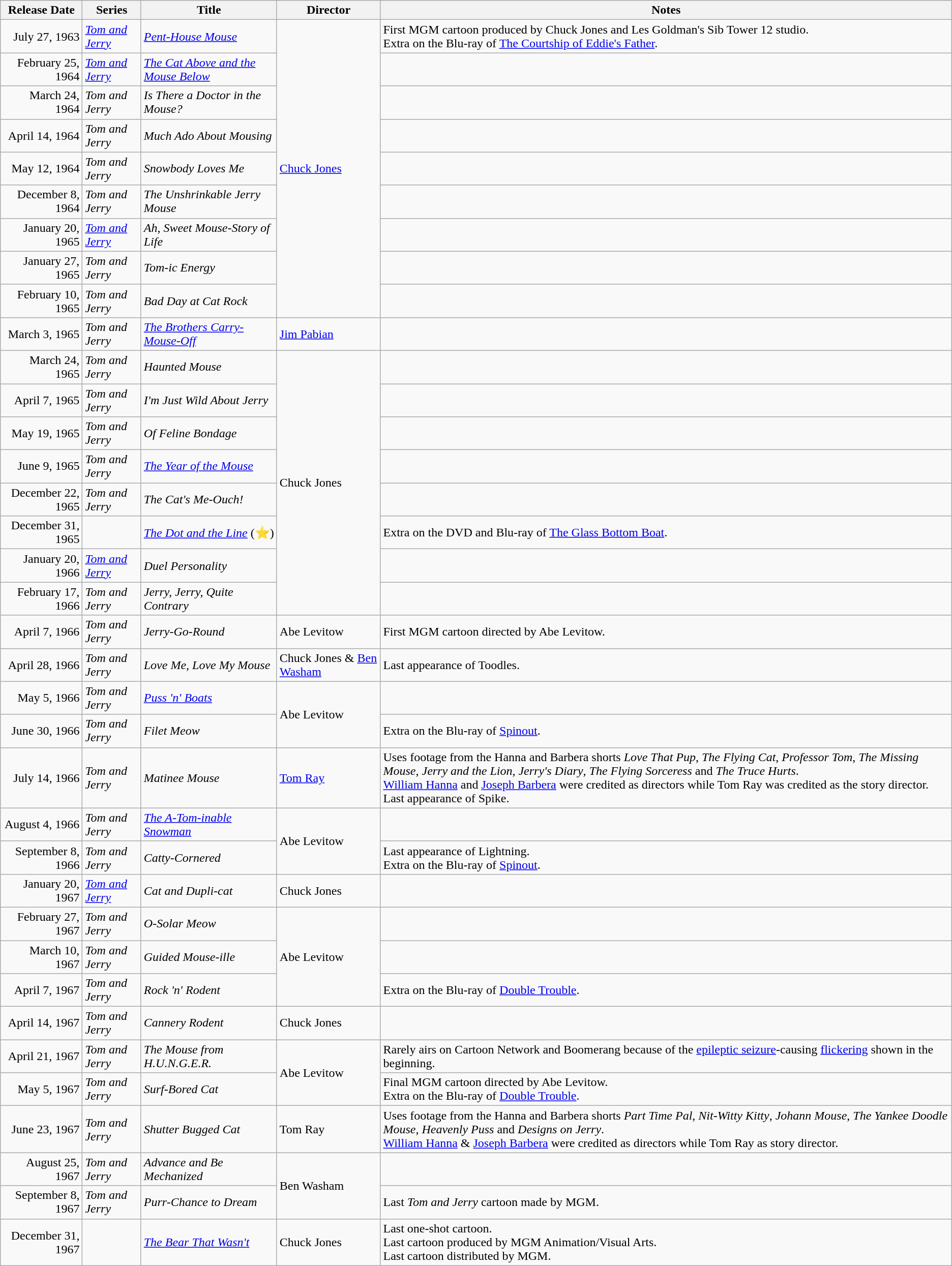<table class="wikitable sortable">
<tr>
<th>Release Date</th>
<th>Series</th>
<th>Title</th>
<th>Director</th>
<th>Notes</th>
</tr>
<tr>
<td style="text-align: right">July 27, 1963</td>
<td><em><a href='#'>Tom and Jerry</a></em></td>
<td><em><a href='#'>Pent-House Mouse</a></em></td>
<td rowspan="9"><a href='#'>Chuck Jones</a></td>
<td>First MGM cartoon produced by Chuck Jones and Les Goldman's Sib Tower 12 studio.<br>Extra on the Blu-ray of <a href='#'>The Courtship of Eddie's Father</a>.</td>
</tr>
<tr>
<td style="text-align: right">February 25, 1964</td>
<td><em><a href='#'>Tom and Jerry</a></em></td>
<td><em><a href='#'>The Cat Above and the Mouse Below</a></em></td>
<td></td>
</tr>
<tr>
<td style="text-align: right">March 24, 1964</td>
<td><em>Tom and Jerry</em></td>
<td><em>Is There a Doctor in the Mouse?</em></td>
<td></td>
</tr>
<tr>
<td style="text-align: right">April 14, 1964</td>
<td><em>Tom and Jerry</em></td>
<td><em>Much Ado About Mousing</em></td>
<td></td>
</tr>
<tr>
<td style="text-align: right">May 12, 1964</td>
<td><em>Tom and Jerry</em></td>
<td><em>Snowbody Loves Me</em></td>
<td></td>
</tr>
<tr>
<td style="text-align: right">December 8, 1964</td>
<td><em>Tom and Jerry</em></td>
<td><em>The Unshrinkable Jerry Mouse</em></td>
<td></td>
</tr>
<tr>
<td style="text-align: right">January 20, 1965</td>
<td><em><a href='#'>Tom and Jerry</a></em></td>
<td><em>Ah, Sweet Mouse-Story of Life</em></td>
<td></td>
</tr>
<tr>
<td style="text-align: right">January 27, 1965</td>
<td><em>Tom and Jerry</em></td>
<td><em>Tom-ic Energy</em></td>
<td></td>
</tr>
<tr>
<td style="text-align: right">February 10, 1965</td>
<td><em>Tom and Jerry</em></td>
<td><em>Bad Day at Cat Rock</em></td>
<td></td>
</tr>
<tr>
<td style="text-align: right">March 3, 1965</td>
<td><em>Tom and Jerry</em></td>
<td><em><a href='#'>The Brothers Carry-Mouse-Off</a></em></td>
<td><a href='#'>Jim Pabian</a></td>
<td></td>
</tr>
<tr>
<td style="text-align: right">March 24, 1965</td>
<td><em>Tom and Jerry</em></td>
<td><em>Haunted Mouse</em></td>
<td rowspan="8">Chuck Jones</td>
<td></td>
</tr>
<tr>
<td style="text-align: right">April 7, 1965</td>
<td><em>Tom and Jerry</em></td>
<td><em>I'm Just Wild About Jerry</em></td>
<td></td>
</tr>
<tr>
<td style="text-align: right">May 19, 1965</td>
<td><em>Tom and Jerry</em></td>
<td><em>Of Feline Bondage</em></td>
<td></td>
</tr>
<tr>
<td style="text-align: right">June 9, 1965</td>
<td><em>Tom and Jerry</em></td>
<td><em><a href='#'>The Year of the Mouse</a></em></td>
<td></td>
</tr>
<tr>
<td style="text-align: right">December 22, 1965</td>
<td><em>Tom and Jerry</em></td>
<td><em>The Cat's Me-Ouch!</em></td>
<td></td>
</tr>
<tr>
<td style="text-align: right">December 31, 1965</td>
<td></td>
<td><em><a href='#'>The Dot and the Line</a></em> (⭐️)</td>
<td>Extra on the DVD and Blu-ray of <a href='#'>The Glass Bottom Boat</a>.</td>
</tr>
<tr>
<td style="text-align: right">January 20, 1966</td>
<td><em><a href='#'>Tom and Jerry</a></em></td>
<td><em>Duel Personality</em></td>
<td></td>
</tr>
<tr>
<td style="text-align: right">February 17, 1966</td>
<td><em>Tom and Jerry</em></td>
<td><em>Jerry, Jerry, Quite Contrary</em></td>
<td></td>
</tr>
<tr>
<td style="text-align: right">April 7, 1966</td>
<td><em>Tom and Jerry</em></td>
<td><em>Jerry-Go-Round</em></td>
<td>Abe Levitow</td>
<td>First MGM cartoon directed by Abe Levitow.</td>
</tr>
<tr>
<td style="text-align: right">April 28, 1966</td>
<td><em>Tom and Jerry</em></td>
<td><em>Love Me, Love My Mouse</em></td>
<td>Chuck Jones & <a href='#'>Ben Washam</a></td>
<td>Last appearance of Toodles.</td>
</tr>
<tr>
<td style="text-align: right">May 5, 1966</td>
<td><em>Tom and Jerry</em></td>
<td><em><a href='#'>Puss 'n' Boats</a></em></td>
<td rowspan="2">Abe Levitow</td>
<td></td>
</tr>
<tr>
<td style="text-align: right">June 30, 1966</td>
<td><em>Tom and Jerry</em></td>
<td><em>Filet Meow</em></td>
<td>Extra on the Blu-ray of <a href='#'>Spinout</a>.</td>
</tr>
<tr>
<td style="text-align: right">July 14, 1966</td>
<td><em>Tom and Jerry</em></td>
<td><em>Matinee Mouse</em></td>
<td><a href='#'>Tom Ray</a></td>
<td>Uses footage from the Hanna and Barbera shorts <em>Love That Pup</em>, <em>The Flying Cat</em>, <em>Professor Tom</em>, <em>The Missing Mouse</em>, <em>Jerry and the Lion</em>, <em>Jerry's Diary</em>, <em>The Flying Sorceress</em> and <em>The Truce Hurts</em>.<br><a href='#'>William Hanna</a> and <a href='#'>Joseph Barbera</a> were credited as directors while Tom Ray was credited as the story director.<br>Last appearance of Spike.</td>
</tr>
<tr>
<td style="text-align: right">August 4, 1966</td>
<td><em>Tom and Jerry</em></td>
<td><em><a href='#'>The A-Tom-inable Snowman</a></em></td>
<td rowspan="2">Abe Levitow</td>
<td></td>
</tr>
<tr>
<td style="text-align: right">September 8, 1966</td>
<td><em>Tom and Jerry</em></td>
<td><em>Catty-Cornered</em></td>
<td>Last appearance of Lightning.<br>Extra on the Blu-ray of <a href='#'>Spinout</a>.</td>
</tr>
<tr>
<td style="text-align: right">January 20, 1967</td>
<td><em><a href='#'>Tom and Jerry</a></em></td>
<td><em>Cat and Dupli-cat</em></td>
<td>Chuck Jones</td>
<td></td>
</tr>
<tr>
<td style="text-align: right">February 27, 1967</td>
<td><em>Tom and Jerry</em></td>
<td><em>O-Solar Meow</em></td>
<td rowspan="3">Abe Levitow</td>
<td></td>
</tr>
<tr>
<td style="text-align: right">March 10, 1967</td>
<td><em>Tom and Jerry</em></td>
<td><em>Guided Mouse-ille</em></td>
<td></td>
</tr>
<tr>
<td style="text-align: right">April 7, 1967</td>
<td><em>Tom and Jerry</em></td>
<td><em>Rock 'n' Rodent</em></td>
<td>Extra on the Blu-ray of <a href='#'>Double Trouble</a>.</td>
</tr>
<tr>
<td style="text-align: right">April 14, 1967</td>
<td><em>Tom and Jerry</em></td>
<td><em>Cannery Rodent</em></td>
<td>Chuck Jones</td>
<td></td>
</tr>
<tr>
<td style="text-align: right">April 21, 1967</td>
<td><em>Tom and Jerry</em></td>
<td><em>The Mouse from H.U.N.G.E.R.</em></td>
<td rowspan="2">Abe Levitow</td>
<td>Rarely airs on Cartoon Network and Boomerang because of the <a href='#'>epileptic seizure</a>-causing <a href='#'>flickering</a> shown in the beginning.</td>
</tr>
<tr>
<td style="text-align: right">May 5, 1967</td>
<td><em>Tom and Jerry</em></td>
<td><em>Surf-Bored Cat</em></td>
<td>Final MGM cartoon directed by Abe Levitow.<br>Extra on the Blu-ray of <a href='#'>Double Trouble</a>.</td>
</tr>
<tr>
<td style="text-align: right">June 23, 1967</td>
<td><em>Tom and Jerry</em></td>
<td><em>Shutter Bugged Cat</em></td>
<td>Tom Ray</td>
<td>Uses footage from the Hanna and Barbera shorts <em>Part Time Pal</em>, <em>Nit-Witty Kitty</em>, <em>Johann Mouse</em>, <em>The Yankee Doodle Mouse</em>, <em>Heavenly Puss</em> and <em>Designs on Jerry</em>.<br><a href='#'>William Hanna</a> & <a href='#'>Joseph Barbera</a> were credited as directors while Tom Ray as story director.</td>
</tr>
<tr>
<td style="text-align: right">August 25, 1967</td>
<td><em>Tom and Jerry</em></td>
<td><em>Advance and Be Mechanized</em></td>
<td rowspan="2">Ben Washam</td>
<td></td>
</tr>
<tr>
<td style="text-align: right">September 8, 1967</td>
<td><em>Tom and Jerry</em></td>
<td><em>Purr-Chance to Dream</em></td>
<td>Last <em>Tom and Jerry</em> cartoon made by MGM.</td>
</tr>
<tr>
<td style="text-align: right">December 31, 1967</td>
<td></td>
<td><em><a href='#'>The Bear That Wasn't</a></em></td>
<td>Chuck Jones</td>
<td>Last one-shot cartoon.<br>Last cartoon produced by MGM Animation/Visual Arts.<br>Last cartoon distributed by MGM.</td>
</tr>
</table>
